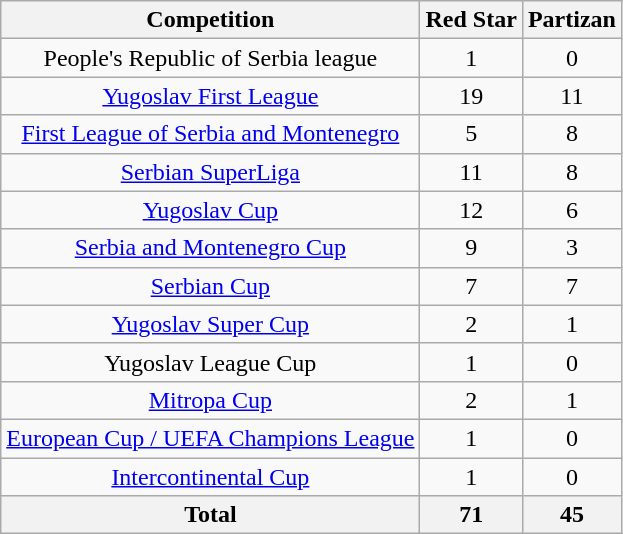<table class="sortable wikitable plainrowheaders" style="text-align:center">
<tr>
<th scope=col>Competition</th>
<th scope=col>Red Star</th>
<th scope=col>Partizan</th>
</tr>
<tr>
<td>People's Republic of Serbia league</td>
<td>1</td>
<td>0</td>
</tr>
<tr>
<td><a href='#'>Yugoslav First League</a></td>
<td>19</td>
<td>11</td>
</tr>
<tr>
<td><a href='#'>First League of Serbia and Montenegro</a></td>
<td>5</td>
<td>8</td>
</tr>
<tr>
<td><a href='#'>Serbian SuperLiga</a></td>
<td>11</td>
<td>8</td>
</tr>
<tr>
<td><a href='#'>Yugoslav Cup</a></td>
<td>12</td>
<td>6</td>
</tr>
<tr>
<td><a href='#'>Serbia and Montenegro Cup</a></td>
<td>9</td>
<td>3</td>
</tr>
<tr>
<td><a href='#'>Serbian Cup</a></td>
<td>7</td>
<td>7</td>
</tr>
<tr>
<td><a href='#'>Yugoslav Super Cup</a></td>
<td>2</td>
<td>1</td>
</tr>
<tr>
<td>Yugoslav League Cup</td>
<td>1</td>
<td>0</td>
</tr>
<tr>
<td><a href='#'>Mitropa Cup</a></td>
<td>2</td>
<td>1</td>
</tr>
<tr>
<td><a href='#'>European Cup / UEFA Champions League</a></td>
<td>1</td>
<td>0</td>
</tr>
<tr>
<td><a href='#'>Intercontinental Cup</a></td>
<td>1</td>
<td>0</td>
</tr>
<tr>
<th><strong>Total</strong></th>
<th>71</th>
<th>45</th>
</tr>
</table>
